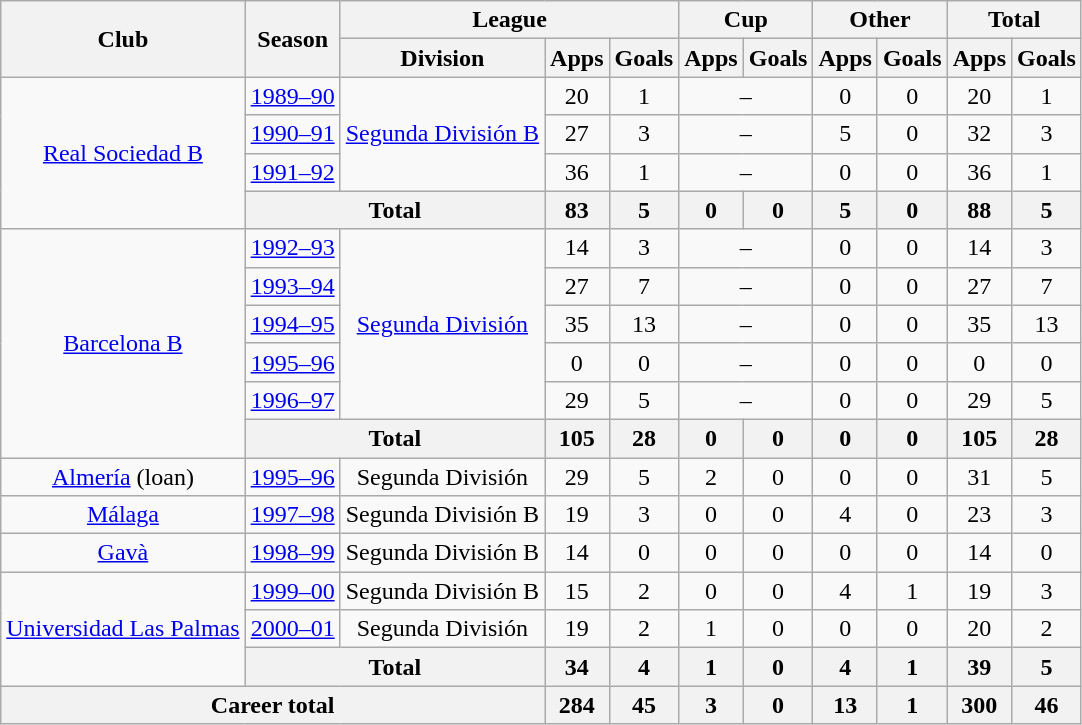<table class="wikitable" style="text-align:center">
<tr>
<th rowspan="2">Club</th>
<th rowspan="2">Season</th>
<th colspan="3">League</th>
<th colspan="2">Cup</th>
<th colspan="2">Other</th>
<th colspan="2">Total</th>
</tr>
<tr>
<th>Division</th>
<th>Apps</th>
<th>Goals</th>
<th>Apps</th>
<th>Goals</th>
<th>Apps</th>
<th>Goals</th>
<th>Apps</th>
<th>Goals</th>
</tr>
<tr>
<td rowspan="4"><a href='#'>Real Sociedad B</a></td>
<td><a href='#'>1989–90</a></td>
<td rowspan="3"><a href='#'>Segunda División B</a></td>
<td>20</td>
<td>1</td>
<td colspan="2">–</td>
<td>0</td>
<td>0</td>
<td>20</td>
<td>1</td>
</tr>
<tr>
<td><a href='#'>1990–91</a></td>
<td>27</td>
<td>3</td>
<td colspan="2">–</td>
<td>5</td>
<td>0</td>
<td>32</td>
<td>3</td>
</tr>
<tr>
<td><a href='#'>1991–92</a></td>
<td>36</td>
<td>1</td>
<td colspan="2">–</td>
<td>0</td>
<td>0</td>
<td>36</td>
<td>1</td>
</tr>
<tr>
<th colspan="2">Total</th>
<th>83</th>
<th>5</th>
<th>0</th>
<th>0</th>
<th>5</th>
<th>0</th>
<th>88</th>
<th>5</th>
</tr>
<tr>
<td rowspan="6"><a href='#'>Barcelona B</a></td>
<td><a href='#'>1992–93</a></td>
<td rowspan="5"><a href='#'>Segunda División</a></td>
<td>14</td>
<td>3</td>
<td colspan="2">–</td>
<td>0</td>
<td>0</td>
<td>14</td>
<td>3</td>
</tr>
<tr>
<td><a href='#'>1993–94</a></td>
<td>27</td>
<td>7</td>
<td colspan="2">–</td>
<td>0</td>
<td>0</td>
<td>27</td>
<td>7</td>
</tr>
<tr>
<td><a href='#'>1994–95</a></td>
<td>35</td>
<td>13</td>
<td colspan="2">–</td>
<td>0</td>
<td>0</td>
<td>35</td>
<td>13</td>
</tr>
<tr>
<td><a href='#'>1995–96</a></td>
<td>0</td>
<td>0</td>
<td colspan="2">–</td>
<td>0</td>
<td>0</td>
<td>0</td>
<td>0</td>
</tr>
<tr>
<td><a href='#'>1996–97</a></td>
<td>29</td>
<td>5</td>
<td colspan="2">–</td>
<td>0</td>
<td>0</td>
<td>29</td>
<td>5</td>
</tr>
<tr>
<th colspan="2">Total</th>
<th>105</th>
<th>28</th>
<th>0</th>
<th>0</th>
<th>0</th>
<th>0</th>
<th>105</th>
<th>28</th>
</tr>
<tr>
<td><a href='#'>Almería</a> (loan)</td>
<td><a href='#'>1995–96</a></td>
<td>Segunda División</td>
<td>29</td>
<td>5</td>
<td>2</td>
<td>0</td>
<td>0</td>
<td>0</td>
<td>31</td>
<td>5</td>
</tr>
<tr>
<td><a href='#'>Málaga</a></td>
<td><a href='#'>1997–98</a></td>
<td>Segunda División B</td>
<td>19</td>
<td>3</td>
<td>0</td>
<td>0</td>
<td>4</td>
<td>0</td>
<td>23</td>
<td>3</td>
</tr>
<tr>
<td><a href='#'>Gavà</a></td>
<td><a href='#'>1998–99</a></td>
<td>Segunda División B</td>
<td>14</td>
<td>0</td>
<td>0</td>
<td>0</td>
<td>0</td>
<td>0</td>
<td>14</td>
<td>0</td>
</tr>
<tr>
<td rowspan="3"><a href='#'>Universidad Las Palmas</a></td>
<td><a href='#'>1999–00</a></td>
<td>Segunda División B</td>
<td>15</td>
<td>2</td>
<td>0</td>
<td>0</td>
<td>4</td>
<td>1</td>
<td>19</td>
<td>3</td>
</tr>
<tr>
<td><a href='#'>2000–01</a></td>
<td>Segunda División</td>
<td>19</td>
<td>2</td>
<td>1</td>
<td>0</td>
<td>0</td>
<td>0</td>
<td>20</td>
<td>2</td>
</tr>
<tr>
<th colspan="2">Total</th>
<th>34</th>
<th>4</th>
<th>1</th>
<th>0</th>
<th>4</th>
<th>1</th>
<th>39</th>
<th>5</th>
</tr>
<tr>
<th colspan="3">Career total</th>
<th>284</th>
<th>45</th>
<th>3</th>
<th>0</th>
<th>13</th>
<th>1</th>
<th>300</th>
<th>46</th>
</tr>
</table>
